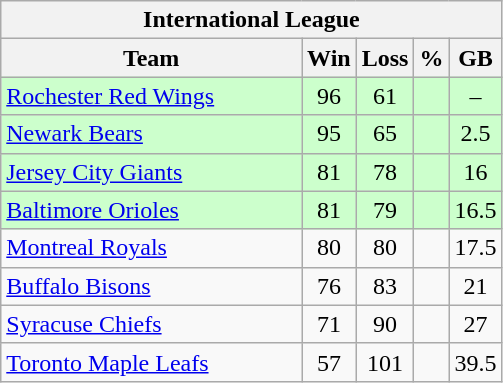<table class="wikitable">
<tr>
<th colspan="5">International League</th>
</tr>
<tr>
<th width="60%">Team</th>
<th>Win</th>
<th>Loss</th>
<th>%</th>
<th>GB</th>
</tr>
<tr align=center bgcolor=ccffcc>
<td align=left><a href='#'>Rochester Red Wings</a></td>
<td>96</td>
<td>61</td>
<td></td>
<td>–</td>
</tr>
<tr align=center bgcolor=ccffcc>
<td align=left><a href='#'>Newark Bears</a></td>
<td>95</td>
<td>65</td>
<td></td>
<td>2.5</td>
</tr>
<tr align=center bgcolor=ccffcc>
<td align=left><a href='#'>Jersey City Giants</a></td>
<td>81</td>
<td>78</td>
<td></td>
<td>16</td>
</tr>
<tr align=center bgcolor=ccffcc>
<td align=left><a href='#'>Baltimore Orioles</a></td>
<td>81</td>
<td>79</td>
<td></td>
<td>16.5</td>
</tr>
<tr align=center>
<td align=left><a href='#'>Montreal Royals</a></td>
<td>80</td>
<td>80</td>
<td></td>
<td>17.5</td>
</tr>
<tr align=center>
<td align=left><a href='#'>Buffalo Bisons</a></td>
<td>76</td>
<td>83</td>
<td></td>
<td>21</td>
</tr>
<tr align=center>
<td align=left><a href='#'>Syracuse Chiefs</a></td>
<td>71</td>
<td>90</td>
<td></td>
<td>27</td>
</tr>
<tr align=center>
<td align=left><a href='#'>Toronto Maple Leafs</a></td>
<td>57</td>
<td>101</td>
<td></td>
<td>39.5</td>
</tr>
</table>
